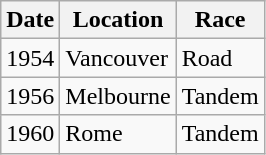<table class="wikitable">
<tr>
<th>Date</th>
<th>Location</th>
<th>Race</th>
</tr>
<tr>
<td>1954</td>
<td> Vancouver</td>
<td>Road</td>
</tr>
<tr>
<td>1956</td>
<td> Melbourne</td>
<td>Tandem</td>
</tr>
<tr>
<td>1960</td>
<td> Rome</td>
<td>Tandem</td>
</tr>
</table>
